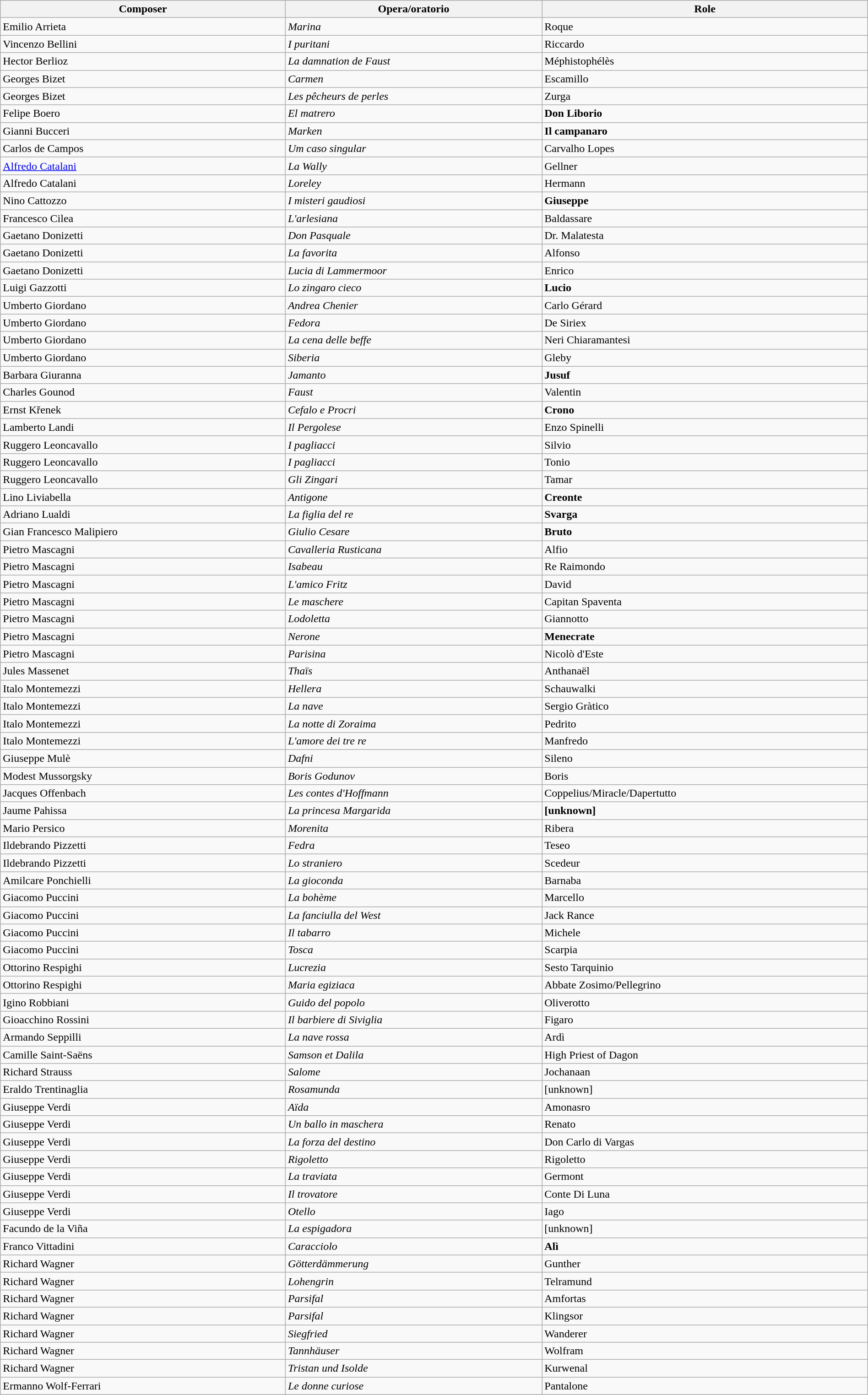<table class="wikitable sortable" style="width: 100%;">
<tr>
<th>Composer</th>
<th>Opera/oratorio</th>
<th>Role</th>
</tr>
<tr>
<td>Emilio Arrieta</td>
<td><em>Marina</em></td>
<td>Roque</td>
</tr>
<tr>
<td>Vincenzo Bellini</td>
<td><em>I puritani</em></td>
<td>Riccardo</td>
</tr>
<tr>
<td>Hector Berlioz</td>
<td><em>La damnation de Faust</em></td>
<td>Méphistophélès</td>
</tr>
<tr>
<td>Georges Bizet</td>
<td><em>Carmen</em></td>
<td>Escamillo</td>
</tr>
<tr>
<td>Georges Bizet</td>
<td><em>Les pêcheurs de perles</em></td>
<td>Zurga</td>
</tr>
<tr>
<td>Felipe Boero</td>
<td><em>El matrero</em></td>
<td><strong>Don Liborio</strong></td>
</tr>
<tr>
<td>Gianni Bucceri</td>
<td><em>Marken</em></td>
<td><strong>Il campanaro</strong></td>
</tr>
<tr>
<td>Carlos de Campos</td>
<td><em>Um caso singular</em></td>
<td>Carvalho Lopes</td>
</tr>
<tr>
<td><a href='#'>Alfredo Catalani</a></td>
<td><em>La Wally</em></td>
<td>Gellner</td>
</tr>
<tr>
<td>Alfredo Catalani</td>
<td><em>Loreley</em></td>
<td>Hermann</td>
</tr>
<tr>
<td>Nino Cattozzo</td>
<td><em>I misteri gaudiosi</em></td>
<td><strong>Giuseppe</strong></td>
</tr>
<tr>
<td>Francesco Cilea</td>
<td><em>L'arlesiana</em></td>
<td>Baldassare</td>
</tr>
<tr>
<td>Gaetano Donizetti</td>
<td><em>Don Pasquale</em></td>
<td>Dr. Malatesta</td>
</tr>
<tr>
<td>Gaetano Donizetti</td>
<td><em>La favorita</em></td>
<td>Alfonso</td>
</tr>
<tr>
<td>Gaetano Donizetti</td>
<td><em>Lucia di Lammermoor</em></td>
<td>Enrico</td>
</tr>
<tr>
<td>Luigi Gazzotti</td>
<td><em>Lo zingaro cieco</em></td>
<td><strong>Lucio</strong></td>
</tr>
<tr>
<td>Umberto Giordano</td>
<td><em>Andrea Chenier</em></td>
<td>Carlo Gérard</td>
</tr>
<tr>
<td>Umberto Giordano</td>
<td><em>Fedora</em></td>
<td>De Siriex</td>
</tr>
<tr>
<td>Umberto Giordano</td>
<td><em>La cena delle beffe</em></td>
<td>Neri Chiaramantesi</td>
</tr>
<tr>
<td>Umberto Giordano</td>
<td><em>Siberia</em></td>
<td>Gleby</td>
</tr>
<tr>
<td>Barbara Giuranna</td>
<td><em>Jamanto</em></td>
<td><strong>Jusuf</strong></td>
</tr>
<tr>
<td>Charles Gounod</td>
<td><em>Faust</em></td>
<td>Valentin</td>
</tr>
<tr>
<td>Ernst Křenek</td>
<td><em>Cefalo e Procri</em></td>
<td><strong>Crono</strong></td>
</tr>
<tr>
<td>Lamberto Landi</td>
<td><em>Il Pergolese</em></td>
<td>Enzo Spinelli</td>
</tr>
<tr>
<td>Ruggero Leoncavallo</td>
<td><em>I pagliacci</em></td>
<td>Silvio</td>
</tr>
<tr>
<td>Ruggero Leoncavallo</td>
<td><em>I pagliacci</em></td>
<td>Tonio</td>
</tr>
<tr>
<td>Ruggero Leoncavallo</td>
<td><em>Gli Zingari</em></td>
<td>Tamar</td>
</tr>
<tr>
<td>Lino Liviabella</td>
<td><em>Antigone</em></td>
<td><strong>Creonte</strong></td>
</tr>
<tr>
<td>Adriano Lualdi</td>
<td><em>La figlia del re</em></td>
<td><strong>Svarga</strong></td>
</tr>
<tr>
<td>Gian Francesco Malipiero</td>
<td><em>Giulio Cesare</em></td>
<td><strong>Bruto</strong></td>
</tr>
<tr>
<td>Pietro Mascagni</td>
<td><em>Cavalleria Rusticana</em></td>
<td>Alfio</td>
</tr>
<tr>
<td>Pietro Mascagni</td>
<td><em>Isabeau</em></td>
<td>Re Raimondo</td>
</tr>
<tr>
<td>Pietro Mascagni</td>
<td><em>L'amico Fritz</em></td>
<td>David</td>
</tr>
<tr>
<td>Pietro Mascagni</td>
<td><em>Le maschere</em></td>
<td>Capitan Spaventa</td>
</tr>
<tr>
<td>Pietro Mascagni</td>
<td><em>Lodoletta</em></td>
<td>Giannotto</td>
</tr>
<tr>
<td>Pietro Mascagni</td>
<td><em>Nerone</em></td>
<td><strong>Menecrate</strong></td>
</tr>
<tr>
<td>Pietro Mascagni</td>
<td><em>Parisina</em></td>
<td>Nicolò d'Este</td>
</tr>
<tr>
<td>Jules Massenet</td>
<td><em>Thaïs</em></td>
<td>Anthanaël</td>
</tr>
<tr>
<td>Italo Montemezzi</td>
<td><em>Hellera</em></td>
<td>Schauwalki</td>
</tr>
<tr>
<td>Italo Montemezzi</td>
<td><em>La nave</em></td>
<td>Sergio Gràtico</td>
</tr>
<tr>
<td>Italo Montemezzi</td>
<td><em>La notte di Zoraima</em></td>
<td>Pedrito</td>
</tr>
<tr>
<td>Italo Montemezzi</td>
<td><em>L'amore dei tre re</em></td>
<td>Manfredo</td>
</tr>
<tr>
<td>Giuseppe Mulè</td>
<td><em>Dafni</em></td>
<td>Sileno</td>
</tr>
<tr>
<td>Modest Mussorgsky</td>
<td><em>Boris Godunov</em></td>
<td>Boris</td>
</tr>
<tr>
<td>Jacques Offenbach</td>
<td><em>Les contes d'Hoffmann</em></td>
<td>Coppelius/Miracle/Dapertutto</td>
</tr>
<tr>
<td>Jaume Pahissa</td>
<td><em>La princesa Margarida</em></td>
<td><strong>[unknown]</strong></td>
</tr>
<tr>
<td>Mario Persico</td>
<td><em>Morenita</em></td>
<td>Ribera</td>
</tr>
<tr>
<td>Ildebrando Pizzetti</td>
<td><em>Fedra</em></td>
<td>Teseo</td>
</tr>
<tr>
<td>Ildebrando Pizzetti</td>
<td><em>Lo straniero</em></td>
<td>Scedeur</td>
</tr>
<tr>
<td>Amilcare Ponchielli</td>
<td><em>La gioconda</em></td>
<td>Barnaba</td>
</tr>
<tr>
<td>Giacomo Puccini</td>
<td><em>La bohème</em></td>
<td>Marcello</td>
</tr>
<tr>
<td>Giacomo Puccini</td>
<td><em>La fanciulla del West</em></td>
<td>Jack Rance</td>
</tr>
<tr>
<td>Giacomo Puccini</td>
<td><em>Il tabarro</em></td>
<td>Michele</td>
</tr>
<tr>
<td>Giacomo Puccini</td>
<td><em>Tosca</em></td>
<td>Scarpia</td>
</tr>
<tr>
<td>Ottorino Respighi</td>
<td><em>Lucrezia</em></td>
<td>Sesto Tarquinio</td>
</tr>
<tr>
<td>Ottorino Respighi</td>
<td><em>Maria egiziaca</em></td>
<td>Abbate Zosimo/Pellegrino</td>
</tr>
<tr>
<td>Igino Robbiani</td>
<td><em>Guido del popolo</em></td>
<td>Oliverotto</td>
</tr>
<tr>
<td>Gioacchino Rossini</td>
<td><em>Il barbiere di Siviglia</em></td>
<td>Figaro</td>
</tr>
<tr>
<td>Armando Seppilli</td>
<td><em>La nave rossa</em></td>
<td>Ardì</td>
</tr>
<tr>
<td>Camille Saint-Saëns</td>
<td><em>Samson et Dalila</em></td>
<td>High Priest of Dagon</td>
</tr>
<tr>
<td>Richard Strauss</td>
<td><em>Salome</em></td>
<td>Jochanaan</td>
</tr>
<tr>
<td>Eraldo Trentinaglia</td>
<td><em>Rosamunda</em></td>
<td>[unknown]</td>
</tr>
<tr>
<td>Giuseppe Verdi</td>
<td><em>Aïda</em></td>
<td>Amonasro</td>
</tr>
<tr>
<td>Giuseppe Verdi</td>
<td><em>Un ballo in maschera</em></td>
<td>Renato</td>
</tr>
<tr>
<td>Giuseppe Verdi</td>
<td><em>La forza del destino</em></td>
<td>Don Carlo di Vargas</td>
</tr>
<tr>
<td>Giuseppe Verdi</td>
<td><em>Rigoletto</em></td>
<td>Rigoletto</td>
</tr>
<tr>
<td>Giuseppe Verdi</td>
<td><em>La traviata</em></td>
<td>Germont</td>
</tr>
<tr>
<td>Giuseppe Verdi</td>
<td><em>Il trovatore</em></td>
<td>Conte Di Luna</td>
</tr>
<tr>
<td>Giuseppe Verdi</td>
<td><em>Otello</em></td>
<td>Iago</td>
</tr>
<tr>
<td>Facundo de la Viña</td>
<td><em>La espigadora</em></td>
<td>[unknown]</td>
</tr>
<tr>
<td>Franco Vittadini</td>
<td><em>Caracciolo</em></td>
<td><strong>Alì</strong></td>
</tr>
<tr>
<td>Richard Wagner</td>
<td><em>Götterdämmerung</em></td>
<td>Gunther</td>
</tr>
<tr>
<td>Richard Wagner</td>
<td><em>Lohengrin</em></td>
<td>Telramund</td>
</tr>
<tr>
<td>Richard Wagner</td>
<td><em>Parsifal</em></td>
<td>Amfortas</td>
</tr>
<tr>
<td>Richard Wagner</td>
<td><em>Parsifal</em></td>
<td>Klingsor</td>
</tr>
<tr>
<td>Richard Wagner</td>
<td><em>Siegfried</em></td>
<td>Wanderer</td>
</tr>
<tr>
<td>Richard Wagner</td>
<td><em>Tannhäuser</em></td>
<td>Wolfram</td>
</tr>
<tr>
<td>Richard Wagner</td>
<td><em>Tristan und Isolde</em></td>
<td>Kurwenal</td>
</tr>
<tr>
<td>Ermanno Wolf-Ferrari</td>
<td><em>Le donne curiose</em></td>
<td>Pantalone</td>
</tr>
</table>
